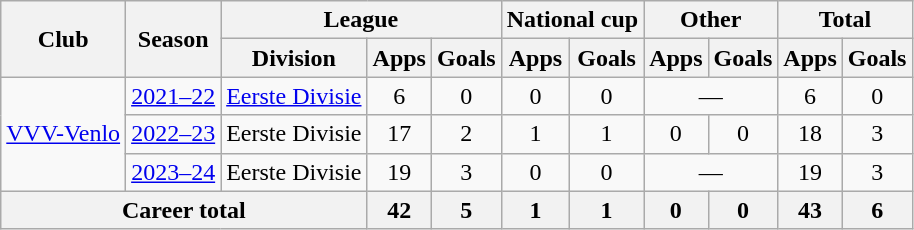<table class="wikitable" style="text-align:center">
<tr>
<th rowspan="2">Club</th>
<th rowspan="2">Season</th>
<th colspan="3">League</th>
<th colspan="2">National cup</th>
<th colspan="2">Other</th>
<th colspan="2">Total</th>
</tr>
<tr>
<th>Division</th>
<th>Apps</th>
<th>Goals</th>
<th>Apps</th>
<th>Goals</th>
<th>Apps</th>
<th>Goals</th>
<th>Apps</th>
<th>Goals</th>
</tr>
<tr>
<td rowspan="3"><a href='#'>VVV-Venlo</a></td>
<td><a href='#'>2021–22</a></td>
<td><a href='#'>Eerste Divisie</a></td>
<td>6</td>
<td>0</td>
<td>0</td>
<td>0</td>
<td colspan="2">—</td>
<td>6</td>
<td>0</td>
</tr>
<tr>
<td><a href='#'>2022–23</a></td>
<td>Eerste Divisie</td>
<td>17</td>
<td>2</td>
<td>1</td>
<td>1</td>
<td>0</td>
<td>0</td>
<td>18</td>
<td>3</td>
</tr>
<tr>
<td><a href='#'>2023–24</a></td>
<td>Eerste Divisie</td>
<td>19</td>
<td>3</td>
<td>0</td>
<td>0</td>
<td colspan="2">—</td>
<td>19</td>
<td>3</td>
</tr>
<tr>
<th colspan="3">Career total</th>
<th>42</th>
<th>5</th>
<th>1</th>
<th>1</th>
<th>0</th>
<th>0</th>
<th>43</th>
<th>6</th>
</tr>
</table>
